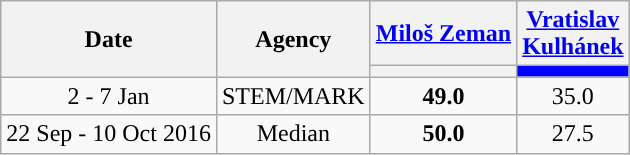<table class="wikitable collapsible collapsed" style=text-align:center>
<tr>
<th rowspan="2">Date</th>
<th rowspan="2">Agency</th>
<th><a href='#'>Miloš Zeman</a></th>
<th><a href='#'>Vratislav Kulhánek</a></th>
</tr>
<tr>
<th style="background:"></th>
<th style="background:#0000FF; width:40px;"></th>
</tr>
<tr>
<td>2 - 7 Jan</td>
<td>STEM/MARK</td>
<td><strong>49.0</strong></td>
<td>35.0</td>
</tr>
<tr>
<td>22 Sep - 10 Oct 2016</td>
<td>Median</td>
<td><strong>50.0</strong></td>
<td>27.5</td>
</tr>
</table>
